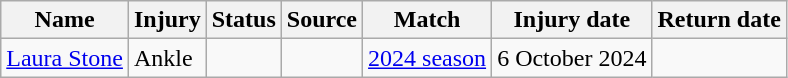<table class="wikitable">
<tr>
<th>Name</th>
<th>Injury</th>
<th>Status</th>
<th>Source</th>
<th>Match</th>
<th>Injury date</th>
<th>Return date</th>
</tr>
<tr>
<td><a href='#'>Laura Stone</a></td>
<td>Ankle</td>
<td></td>
<td></td>
<td><a href='#'>2024 season</a></td>
<td>6 October 2024</td>
<td></td>
</tr>
</table>
